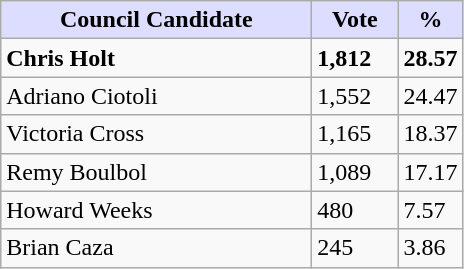<table class="wikitable sortable">
<tr>
<th style="background:#ddf; width:200px;">Council Candidate</th>
<th style="background:#ddf; width:50px;">Vote</th>
<th style="background:#ddf; width:30px;">%</th>
</tr>
<tr>
<td><strong>Chris Holt</strong></td>
<td><strong>1,812</strong></td>
<td><strong>28.57</strong></td>
</tr>
<tr>
<td>Adriano Ciotoli</td>
<td>1,552</td>
<td>24.47</td>
</tr>
<tr>
<td>Victoria Cross</td>
<td>1,165</td>
<td>18.37</td>
</tr>
<tr>
<td>Remy Boulbol</td>
<td>1,089</td>
<td>17.17</td>
</tr>
<tr>
<td>Howard Weeks</td>
<td>480</td>
<td>7.57</td>
</tr>
<tr>
<td>Brian Caza</td>
<td>245</td>
<td>3.86</td>
</tr>
</table>
